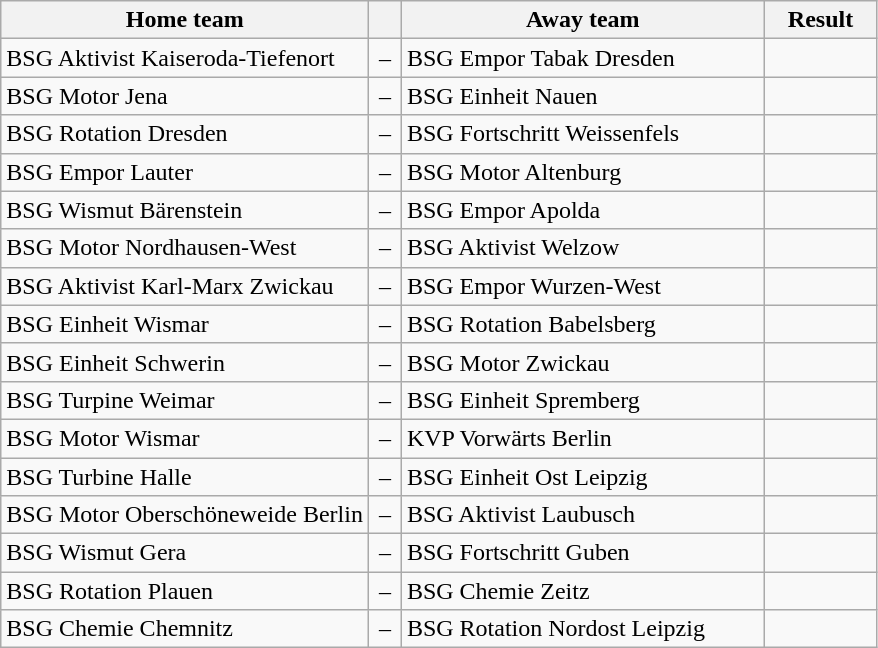<table class="wikitable" style="width:585px;" border="1">
<tr>
<th style="width:250px;" align="left">Home team</th>
<th style="width:15px;"></th>
<th style="width:250px;" align="left">Away team</th>
<th style="width:70px;" align="center;">Result</th>
</tr>
<tr>
<td>BSG Aktivist Kaiseroda-Tiefenort</td>
<td align="center">–</td>
<td>BSG Empor Tabak Dresden</td>
<td></td>
</tr>
<tr>
<td>BSG Motor Jena</td>
<td align="center">–</td>
<td>BSG Einheit Nauen</td>
<td></td>
</tr>
<tr>
<td>BSG Rotation Dresden</td>
<td align="center">–</td>
<td>BSG Fortschritt Weissenfels</td>
<td></td>
</tr>
<tr>
<td>BSG Empor Lauter</td>
<td align="center">–</td>
<td>BSG Motor Altenburg</td>
<td></td>
</tr>
<tr>
<td>BSG Wismut Bärenstein</td>
<td align="center">–</td>
<td>BSG Empor Apolda</td>
<td></td>
</tr>
<tr>
<td>BSG Motor Nordhausen-West</td>
<td align="center">–</td>
<td>BSG Aktivist Welzow</td>
<td></td>
</tr>
<tr>
<td>BSG Aktivist Karl-Marx Zwickau</td>
<td align="center">–</td>
<td>BSG Empor Wurzen-West</td>
<td></td>
</tr>
<tr>
<td>BSG Einheit Wismar</td>
<td align="center">–</td>
<td>BSG Rotation Babelsberg</td>
<td></td>
</tr>
<tr>
<td>BSG Einheit Schwerin</td>
<td align="center">–</td>
<td>BSG Motor Zwickau</td>
<td></td>
</tr>
<tr>
<td>BSG Turpine Weimar</td>
<td align="center">–</td>
<td>BSG Einheit Spremberg</td>
<td></td>
</tr>
<tr>
<td>BSG Motor Wismar</td>
<td align="center">–</td>
<td>KVP Vorwärts Berlin</td>
<td></td>
</tr>
<tr>
<td>BSG Turbine Halle</td>
<td align="center">–</td>
<td>BSG Einheit Ost Leipzig</td>
<td></td>
</tr>
<tr>
<td>BSG Motor Oberschöneweide Berlin</td>
<td align="center">–</td>
<td>BSG Aktivist Laubusch</td>
<td></td>
</tr>
<tr>
<td>BSG Wismut Gera</td>
<td align="center">–</td>
<td>BSG Fortschritt Guben</td>
<td></td>
</tr>
<tr>
<td>BSG Rotation Plauen</td>
<td align="center">–</td>
<td>BSG Chemie Zeitz</td>
<td></td>
</tr>
<tr>
<td>BSG Chemie Chemnitz</td>
<td align="center">–</td>
<td>BSG Rotation Nordost Leipzig</td>
<td></td>
</tr>
</table>
